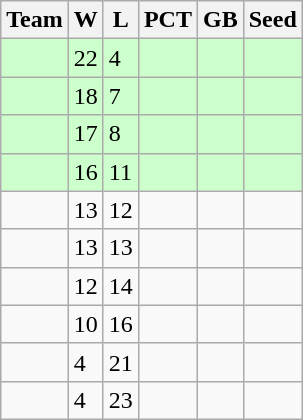<table class=wikitable>
<tr>
<th>Team</th>
<th>W</th>
<th>L</th>
<th>PCT</th>
<th>GB</th>
<th>Seed</th>
</tr>
<tr bgcolor=#ccffcc>
<td></td>
<td>22</td>
<td>4</td>
<td></td>
<td></td>
<td></td>
</tr>
<tr bgcolor=#ccffcc>
<td></td>
<td>18</td>
<td>7</td>
<td></td>
<td></td>
<td></td>
</tr>
<tr bgcolor=#ccffcc>
<td></td>
<td>17</td>
<td>8</td>
<td></td>
<td></td>
<td></td>
</tr>
<tr bgcolor=#ccffcc>
<td></td>
<td>16</td>
<td>11</td>
<td></td>
<td></td>
<td></td>
</tr>
<tr>
<td></td>
<td>13</td>
<td>12</td>
<td></td>
<td></td>
<td></td>
</tr>
<tr>
<td></td>
<td>13</td>
<td>13</td>
<td></td>
<td></td>
<td></td>
</tr>
<tr>
<td></td>
<td>12</td>
<td>14</td>
<td></td>
<td></td>
<td></td>
</tr>
<tr>
<td></td>
<td>10</td>
<td>16</td>
<td></td>
<td></td>
<td></td>
</tr>
<tr>
<td></td>
<td>4</td>
<td>21</td>
<td></td>
<td></td>
<td></td>
</tr>
<tr>
<td></td>
<td>4</td>
<td>23</td>
<td></td>
<td></td>
<td></td>
</tr>
</table>
